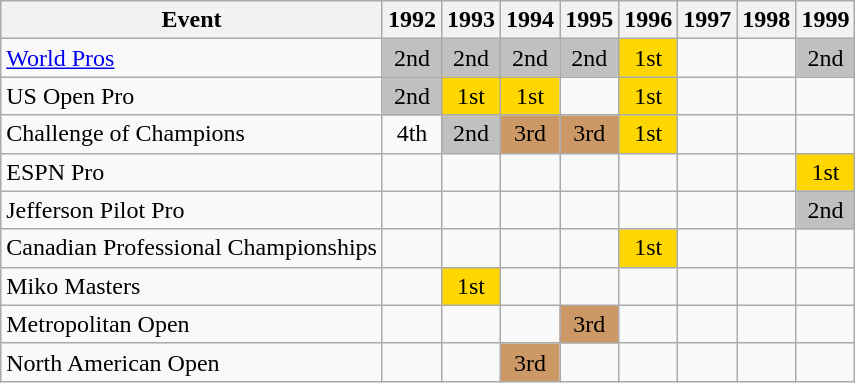<table class="wikitable" style="text-align:center">
<tr>
<th>Event</th>
<th>1992</th>
<th>1993</th>
<th>1994</th>
<th>1995</th>
<th>1996</th>
<th>1997</th>
<th>1998</th>
<th>1999</th>
</tr>
<tr>
<td align=left><a href='#'>World Pros</a></td>
<td bgcolor=silver>2nd</td>
<td bgcolor=silver>2nd</td>
<td bgcolor=silver>2nd</td>
<td bgcolor=silver>2nd</td>
<td bgcolor=gold>1st</td>
<td></td>
<td></td>
<td bgcolor=silver>2nd</td>
</tr>
<tr>
<td align=left>US Open Pro</td>
<td bgcolor=silver>2nd</td>
<td bgcolor=gold>1st</td>
<td bgcolor=gold>1st</td>
<td></td>
<td bgcolor=gold>1st</td>
<td></td>
<td></td>
<td></td>
</tr>
<tr>
<td align=left>Challenge of Champions</td>
<td>4th</td>
<td bgcolor=silver>2nd</td>
<td bgcolor=cc9966>3rd</td>
<td bgcolor=cc9966>3rd</td>
<td bgcolor=gold>1st</td>
<td></td>
<td></td>
<td></td>
</tr>
<tr>
<td align=left>ESPN Pro</td>
<td></td>
<td></td>
<td></td>
<td></td>
<td></td>
<td></td>
<td></td>
<td bgcolor=gold>1st</td>
</tr>
<tr>
<td align=left>Jefferson Pilot Pro</td>
<td></td>
<td></td>
<td></td>
<td></td>
<td></td>
<td></td>
<td></td>
<td bgcolor=silver>2nd</td>
</tr>
<tr>
<td align=left>Canadian Professional Championships</td>
<td></td>
<td></td>
<td></td>
<td></td>
<td bgcolor=gold>1st</td>
<td></td>
<td></td>
<td></td>
</tr>
<tr>
<td align=left>Miko Masters</td>
<td></td>
<td bgcolor=gold>1st</td>
<td></td>
<td></td>
<td></td>
<td></td>
<td></td>
<td></td>
</tr>
<tr>
<td align=left>Metropolitan Open</td>
<td></td>
<td></td>
<td></td>
<td bgcolor=cc9966>3rd</td>
<td></td>
<td></td>
<td></td>
<td></td>
</tr>
<tr>
<td align=left>North American Open</td>
<td></td>
<td></td>
<td bgcolor=cc9966>3rd</td>
<td></td>
<td></td>
<td></td>
<td></td>
<td></td>
</tr>
</table>
